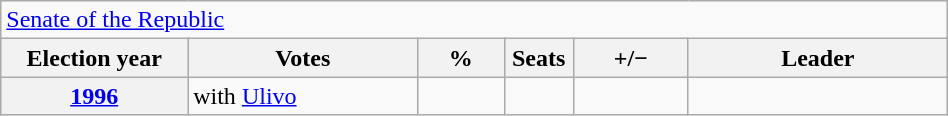<table class=wikitable style="width:50%; border:1px #AAAAFF solid">
<tr>
<td colspan=6><a href='#'>Senate of the Republic</a></td>
</tr>
<tr>
<th width=13%>Election year</th>
<th width=16%>Votes</th>
<th width=6%>%</th>
<th width=1%>Seats</th>
<th width=8%>+/−</th>
<th width=18%>Leader</th>
</tr>
<tr>
<th><a href='#'>1996</a></th>
<td>with <a href='#'>Ulivo</a></td>
<td></td>
<td></td>
<td></td>
<td></td>
</tr>
</table>
